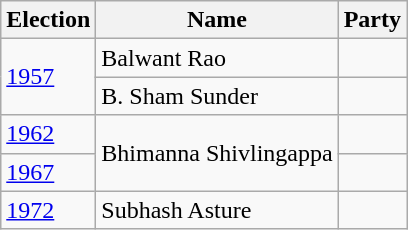<table class="wikitable sortable">
<tr>
<th>Election</th>
<th>Name</th>
<th colspan=2>Party</th>
</tr>
<tr>
<td rowspan="2"><a href='#'>1957</a></td>
<td>Balwant Rao</td>
<td></td>
</tr>
<tr>
<td>B. Sham Sunder</td>
</tr>
<tr>
<td><a href='#'>1962</a></td>
<td rowspan="2">Bhimanna Shivlingappa</td>
<td></td>
</tr>
<tr>
<td><a href='#'>1967</a></td>
<td></td>
</tr>
<tr>
<td><a href='#'>1972</a></td>
<td>Subhash Asture</td>
</tr>
</table>
